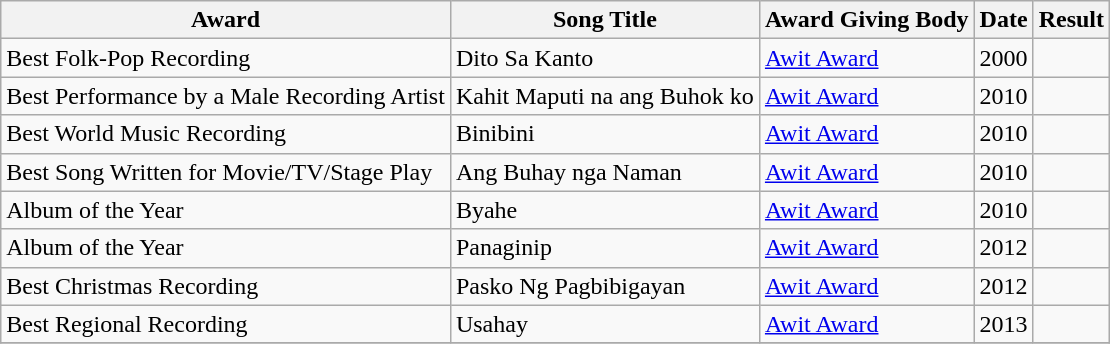<table class="wikitable">
<tr>
<th>Award</th>
<th>Song Title</th>
<th>Award Giving Body</th>
<th>Date</th>
<th>Result</th>
</tr>
<tr>
<td>Best Folk-Pop Recording</td>
<td>Dito Sa Kanto</td>
<td><a href='#'>Awit Award</a></td>
<td>2000</td>
<td></td>
</tr>
<tr>
<td>Best Performance by a Male Recording Artist</td>
<td>Kahit Maputi na ang Buhok ko</td>
<td><a href='#'>Awit Award</a></td>
<td>2010</td>
<td></td>
</tr>
<tr>
<td>Best World Music Recording</td>
<td>Binibini</td>
<td><a href='#'>Awit Award</a></td>
<td>2010</td>
<td></td>
</tr>
<tr>
<td>Best Song Written for Movie/TV/Stage Play</td>
<td>Ang Buhay nga Naman</td>
<td><a href='#'>Awit Award</a></td>
<td>2010</td>
<td></td>
</tr>
<tr>
<td>Album of the Year</td>
<td>Byahe</td>
<td><a href='#'>Awit Award</a></td>
<td>2010</td>
<td></td>
</tr>
<tr>
<td>Album of the Year</td>
<td>Panaginip</td>
<td><a href='#'>Awit Award</a></td>
<td>2012</td>
<td></td>
</tr>
<tr>
<td>Best Christmas Recording</td>
<td>Pasko Ng Pagbibigayan</td>
<td><a href='#'>Awit Award</a></td>
<td>2012</td>
<td></td>
</tr>
<tr>
<td>Best Regional Recording</td>
<td>Usahay</td>
<td><a href='#'>Awit Award</a></td>
<td>2013</td>
<td></td>
</tr>
<tr>
</tr>
</table>
